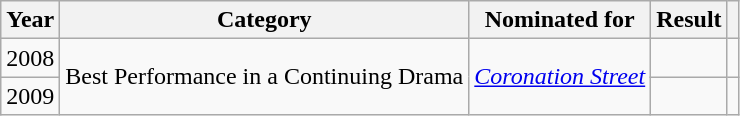<table class="wikitable plainrowheaders">
<tr>
<th scope="col">Year</th>
<th scope="col">Category</th>
<th scope="col">Nominated for</th>
<th scope="col">Result</th>
<th scope="col"></th>
</tr>
<tr>
<td align="center">2008</td>
<td rowspan = "2">Best Performance in a Continuing Drama</td>
<td rowspan = "2"><em><a href='#'>Coronation Street</a></em></td>
<td></td>
<td></td>
</tr>
<tr>
<td align="center">2009</td>
<td></td>
<td></td>
</tr>
</table>
